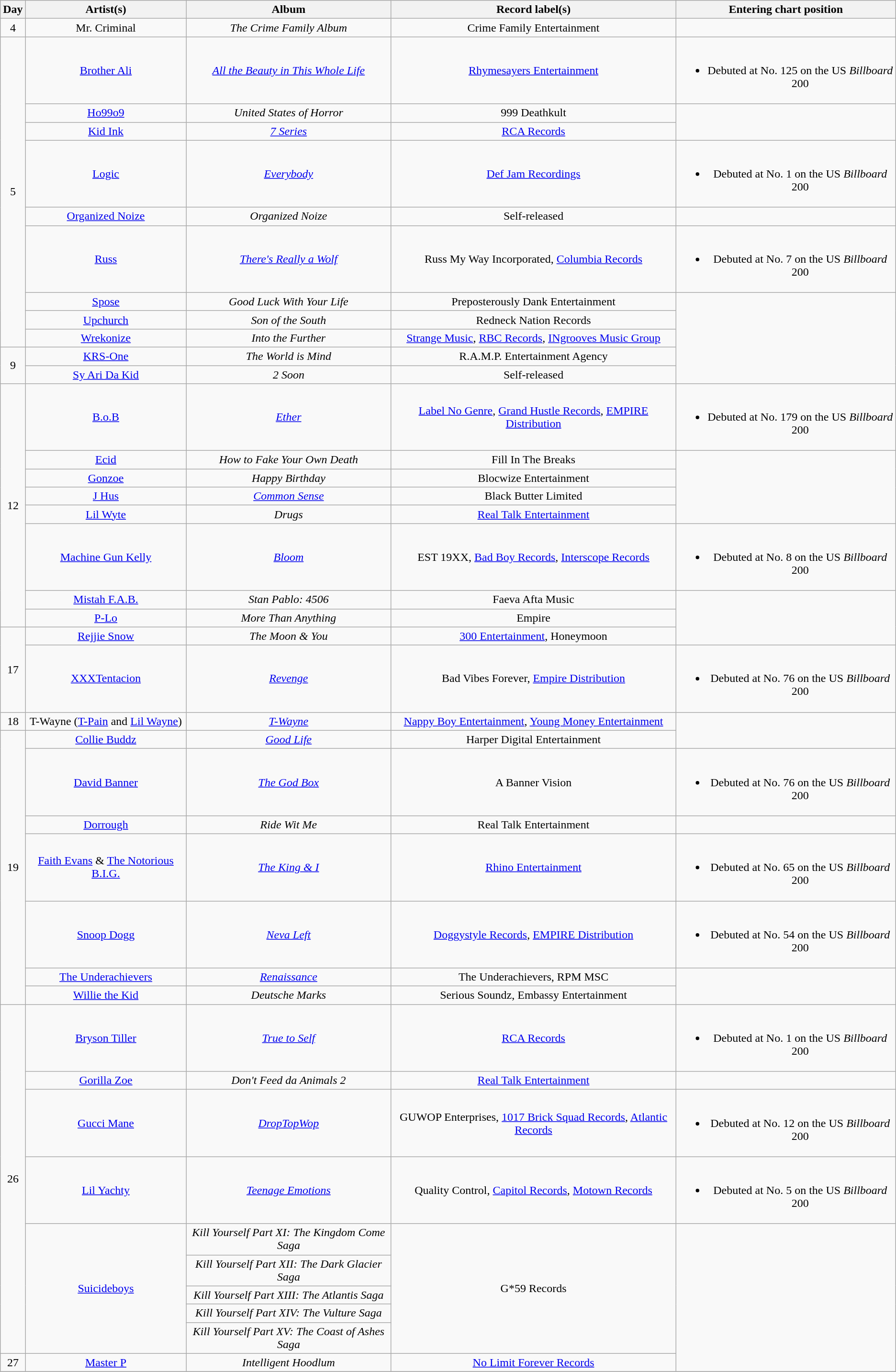<table class="wikitable" style="text-align:center;">
<tr>
<th scope="col">Day</th>
<th scope="col">Artist(s)</th>
<th scope="col">Album</th>
<th scope="col">Record label(s)</th>
<th scope="col">Entering chart position</th>
</tr>
<tr>
<td>4</td>
<td>Mr. Criminal</td>
<td><em>The Crime Family Album</em></td>
<td>Crime Family Entertainment</td>
<td></td>
</tr>
<tr>
<td rowspan="9">5</td>
<td><a href='#'>Brother Ali</a></td>
<td><em><a href='#'>All the Beauty in This Whole Life</a></em></td>
<td><a href='#'>Rhymesayers Entertainment</a></td>
<td><br><ul><li>Debuted at No. 125 on the US <em>Billboard</em> 200</li></ul></td>
</tr>
<tr>
<td><a href='#'>Ho99o9</a></td>
<td><em>United States of Horror</em></td>
<td>999 Deathkult</td>
<td rowspan="2"></td>
</tr>
<tr>
<td><a href='#'>Kid Ink</a></td>
<td><em><a href='#'>7 Series</a></em></td>
<td><a href='#'>RCA Records</a></td>
</tr>
<tr>
<td><a href='#'>Logic</a></td>
<td><em><a href='#'>Everybody</a></em></td>
<td><a href='#'>Def Jam Recordings</a></td>
<td><br><ul><li>Debuted at No. 1 on the US <em>Billboard</em> 200</li></ul></td>
</tr>
<tr>
<td><a href='#'>Organized Noize</a></td>
<td><em>Organized Noize</em></td>
<td>Self-released</td>
<td></td>
</tr>
<tr>
<td><a href='#'>Russ</a></td>
<td><em><a href='#'>There's Really a Wolf</a></em></td>
<td>Russ My Way Incorporated, <a href='#'>Columbia Records</a></td>
<td><br><ul><li>Debuted at No. 7 on the US <em>Billboard</em> 200</li></ul></td>
</tr>
<tr>
<td><a href='#'>Spose</a></td>
<td><em>Good Luck With Your Life</em></td>
<td>Preposterously Dank Entertainment</td>
<td rowspan="5"></td>
</tr>
<tr>
<td><a href='#'>Upchurch</a></td>
<td><em>Son of the South</em></td>
<td>Redneck Nation Records</td>
</tr>
<tr>
<td><a href='#'>Wrekonize</a></td>
<td><em>Into the Further</em></td>
<td><a href='#'>Strange Music</a>, <a href='#'>RBC Records</a>, <a href='#'>INgrooves Music Group</a></td>
</tr>
<tr>
<td rowspan="2">9</td>
<td><a href='#'>KRS-One</a></td>
<td><em>The World is Mind</em></td>
<td>R.A.M.P. Entertainment Agency</td>
</tr>
<tr>
<td><a href='#'>Sy Ari Da Kid</a></td>
<td><em>2 Soon</em></td>
<td>Self-released</td>
</tr>
<tr>
<td rowspan="8">12</td>
<td><a href='#'>B.o.B</a></td>
<td><em><a href='#'>Ether</a></em></td>
<td><a href='#'>Label No Genre</a>, <a href='#'>Grand Hustle Records</a>, <a href='#'>EMPIRE Distribution</a></td>
<td><br><ul><li>Debuted at No. 179 on the US <em>Billboard</em> 200</li></ul></td>
</tr>
<tr>
<td><a href='#'>Ecid</a></td>
<td><em>How to Fake Your Own Death</em></td>
<td>Fill In The Breaks</td>
<td rowspan="4"></td>
</tr>
<tr>
<td><a href='#'>Gonzoe</a></td>
<td><em>Happy Birthday</em></td>
<td>Blocwize Entertainment</td>
</tr>
<tr>
<td><a href='#'>J Hus</a></td>
<td><em><a href='#'>Common Sense</a></em></td>
<td>Black Butter Limited</td>
</tr>
<tr>
<td><a href='#'>Lil Wyte</a></td>
<td><em>Drugs</em></td>
<td><a href='#'>Real Talk Entertainment</a></td>
</tr>
<tr>
<td><a href='#'>Machine Gun Kelly</a></td>
<td><em><a href='#'>Bloom</a></em></td>
<td>EST 19XX, <a href='#'>Bad Boy Records</a>, <a href='#'>Interscope Records</a></td>
<td><br><ul><li>Debuted at No. 8 on the US <em>Billboard</em> 200</li></ul></td>
</tr>
<tr>
<td><a href='#'>Mistah F.A.B.</a></td>
<td><em>Stan Pablo: 4506</em></td>
<td>Faeva Afta Music</td>
<td rowspan="3"></td>
</tr>
<tr>
<td><a href='#'>P-Lo</a></td>
<td><em>More Than Anything</em></td>
<td>Empire</td>
</tr>
<tr>
<td rowspan="2">17</td>
<td><a href='#'>Rejjie Snow</a></td>
<td><em>The Moon & You</em></td>
<td><a href='#'>300 Entertainment</a>, Honeymoon</td>
</tr>
<tr>
<td><a href='#'>XXXTentacion</a></td>
<td><em><a href='#'>Revenge</a></em></td>
<td>Bad Vibes Forever, <a href='#'>Empire Distribution</a></td>
<td><br><ul><li>Debuted at No. 76 on the US <em>Billboard</em> 200</li></ul></td>
</tr>
<tr>
<td>18</td>
<td>T-Wayne (<a href='#'>T-Pain</a> and <a href='#'>Lil Wayne</a>)</td>
<td><em><a href='#'>T-Wayne</a></em></td>
<td><a href='#'>Nappy Boy Entertainment</a>, <a href='#'>Young Money Entertainment</a></td>
<td rowspan="2"></td>
</tr>
<tr>
<td rowspan="7">19</td>
<td><a href='#'>Collie Buddz</a></td>
<td><em><a href='#'>Good Life</a></em></td>
<td>Harper Digital Entertainment</td>
</tr>
<tr>
<td><a href='#'>David Banner</a></td>
<td><em><a href='#'>The God Box</a></em></td>
<td>A Banner Vision</td>
<td><br><ul><li>Debuted at No. 76 on the US <em>Billboard</em> 200</li></ul></td>
</tr>
<tr>
<td><a href='#'>Dorrough</a></td>
<td><em>Ride Wit Me</em></td>
<td>Real Talk Entertainment</td>
<td></td>
</tr>
<tr>
<td><a href='#'>Faith Evans</a> & <a href='#'>The Notorious B.I.G.</a></td>
<td><em><a href='#'>The King & I</a></em></td>
<td><a href='#'>Rhino Entertainment</a></td>
<td><br><ul><li>Debuted at No. 65 on the US <em>Billboard</em> 200</li></ul></td>
</tr>
<tr>
<td><a href='#'>Snoop Dogg</a></td>
<td><em><a href='#'>Neva Left</a></em></td>
<td><a href='#'>Doggystyle Records</a>, <a href='#'>EMPIRE Distribution</a></td>
<td><br><ul><li>Debuted at No. 54 on the US <em>Billboard</em> 200</li></ul></td>
</tr>
<tr>
<td><a href='#'>The Underachievers</a></td>
<td><em><a href='#'>Renaissance</a></em></td>
<td>The Underachievers, RPM MSC</td>
<td rowspan="2"></td>
</tr>
<tr>
<td><a href='#'>Willie the Kid</a></td>
<td><em>Deutsche Marks</em></td>
<td>Serious Soundz, Embassy Entertainment</td>
</tr>
<tr>
<td rowspan="9">26</td>
<td><a href='#'>Bryson Tiller</a></td>
<td><em><a href='#'>True to Self</a></em></td>
<td><a href='#'>RCA Records</a></td>
<td><br><ul><li>Debuted at No. 1 on the US <em>Billboard</em> 200</li></ul></td>
</tr>
<tr>
<td><a href='#'>Gorilla Zoe</a></td>
<td><em>Don't Feed da Animals 2</em></td>
<td><a href='#'>Real Talk Entertainment</a></td>
<td></td>
</tr>
<tr>
<td><a href='#'>Gucci Mane</a></td>
<td><em><a href='#'>DropTopWop</a></em></td>
<td>GUWOP Enterprises, <a href='#'>1017 Brick Squad Records</a>, <a href='#'>Atlantic Records</a></td>
<td><br><ul><li>Debuted at No. 12 on the US <em>Billboard</em> 200</li></ul></td>
</tr>
<tr>
<td><a href='#'>Lil Yachty</a></td>
<td><em><a href='#'>Teenage Emotions</a></em></td>
<td>Quality Control, <a href='#'>Capitol Records</a>, <a href='#'>Motown Records</a></td>
<td><br><ul><li>Debuted at No. 5 on the US <em>Billboard</em> 200</li></ul></td>
</tr>
<tr>
<td rowspan="5"><a href='#'>Suicideboys</a></td>
<td><em>Kill Yourself Part XI: The Kingdom Come Saga</em></td>
<td rowspan="5">G*59 Records</td>
<td rowspan="6"></td>
</tr>
<tr>
<td><em>Kill Yourself Part XII: The Dark Glacier Saga</em></td>
</tr>
<tr>
<td><em>Kill Yourself Part XIII: The Atlantis Saga</em></td>
</tr>
<tr>
<td><em>Kill Yourself Part XIV: The Vulture Saga</em></td>
</tr>
<tr>
<td><em>Kill Yourself Part XV: The Coast of Ashes Saga</em></td>
</tr>
<tr>
<td rowspan="1">27</td>
<td><a href='#'>Master P</a></td>
<td><em>Intelligent Hoodlum</em></td>
<td><a href='#'>No Limit Forever Records</a></td>
</tr>
<tr>
</tr>
</table>
